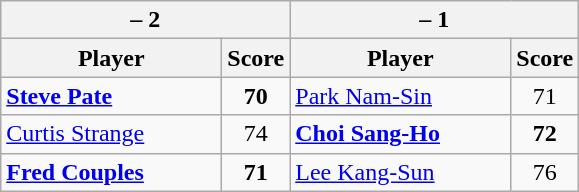<table class=wikitable>
<tr>
<th colspan=2> – 2</th>
<th colspan=2> – 1</th>
</tr>
<tr>
<th width=140>Player</th>
<th>Score</th>
<th width=140>Player</th>
<th>Score</th>
</tr>
<tr>
<td><strong><a href='#'>Steve Pate</a></strong></td>
<td align=center><strong>70</strong></td>
<td><a href='#'>Park Nam-Sin</a></td>
<td align=center>71</td>
</tr>
<tr>
<td><a href='#'>Curtis Strange</a></td>
<td align=center>74</td>
<td><strong><a href='#'>Choi Sang-Ho</a></strong></td>
<td align=center><strong>72</strong></td>
</tr>
<tr>
<td><strong><a href='#'>Fred Couples</a></strong></td>
<td align=center><strong>71</strong></td>
<td><a href='#'>Lee Kang-Sun</a></td>
<td align=center>76</td>
</tr>
</table>
